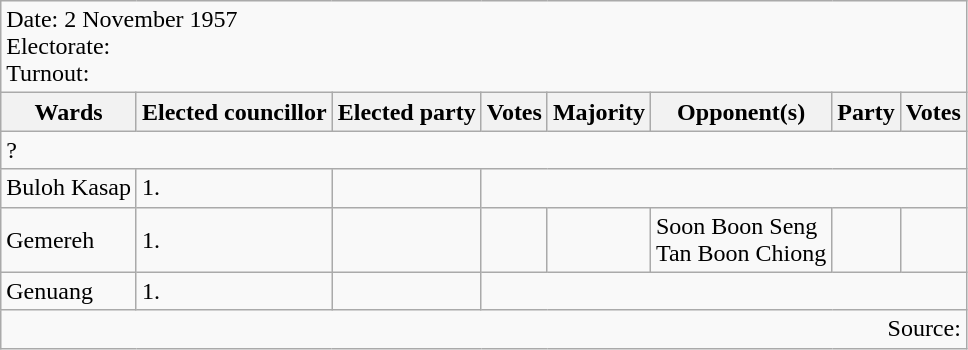<table class=wikitable>
<tr>
<td colspan=8>Date: 2 November 1957<br>Electorate: <br>Turnout:</td>
</tr>
<tr>
<th>Wards</th>
<th>Elected councillor</th>
<th>Elected party</th>
<th>Votes</th>
<th>Majority</th>
<th>Opponent(s)</th>
<th>Party</th>
<th>Votes</th>
</tr>
<tr>
<td colspan=8>? </td>
</tr>
<tr>
<td>Buloh Kasap</td>
<td>1.</td>
<td></td>
</tr>
<tr>
<td>Gemereh</td>
<td>1.</td>
<td></td>
<td></td>
<td></td>
<td>Soon Boon Seng<br>Tan Boon Chiong</td>
<td></td>
<td></td>
</tr>
<tr>
<td>Genuang</td>
<td>1.</td>
<td></td>
</tr>
<tr>
<td colspan=8 align=right>Source: </td>
</tr>
</table>
